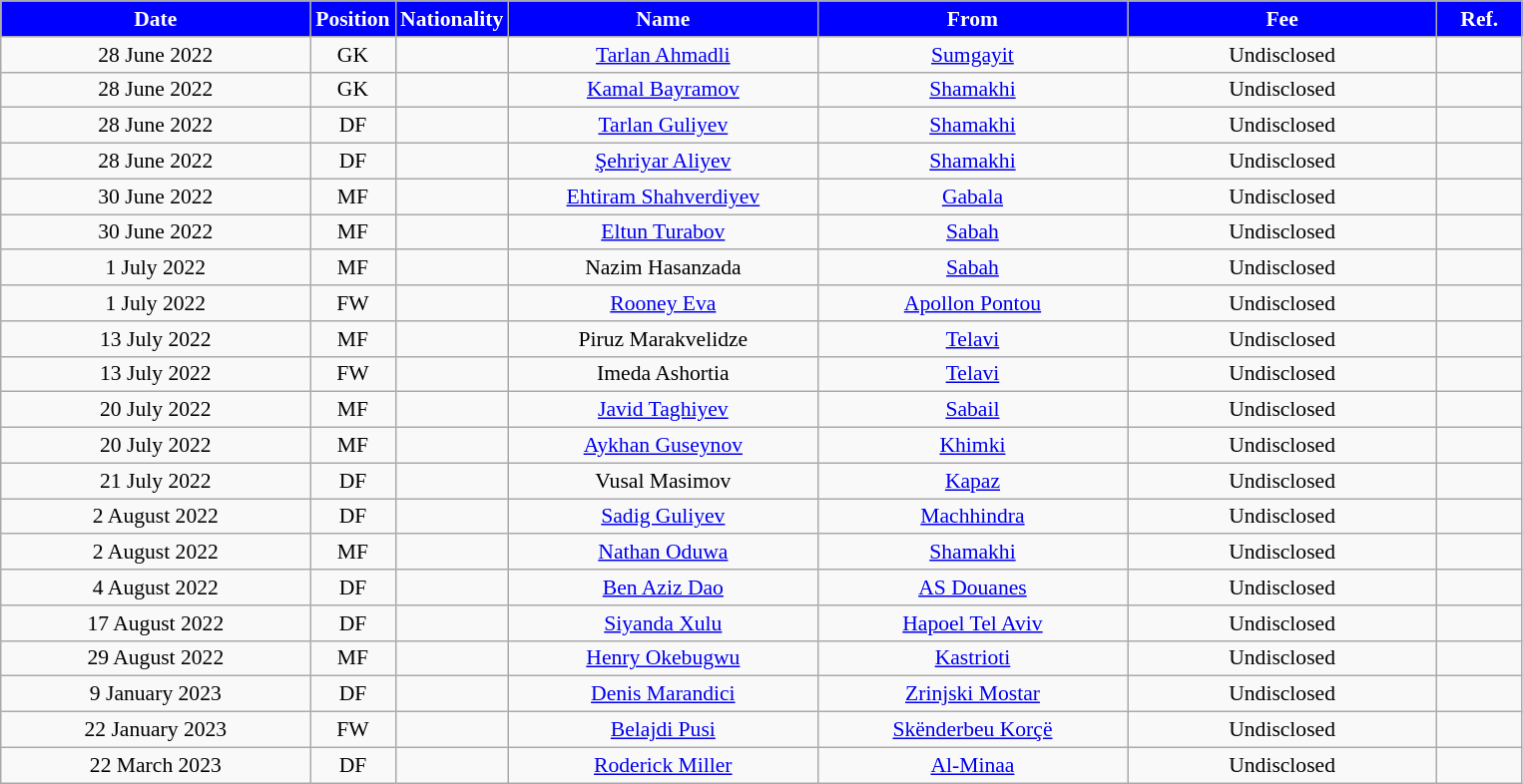<table class="wikitable"  style="text-align:center; font-size:90%; ">
<tr>
<th style="background:#0000ff; color:#FFFFFF; width:200px;">Date</th>
<th style="background:#0000ff; color:#FFFFFF; width:50px;">Position</th>
<th style="background:#0000ff; color:#FFFFFF; width:50px;">Nationality</th>
<th style="background:#0000ff; color:#FFFFFF; width:200px;">Name</th>
<th style="background:#0000ff; color:#FFFFFF; width:200px;">From</th>
<th style="background:#0000ff; color:#FFFFFF; width:200px;">Fee</th>
<th style="background:#0000ff; color:#FFFFFF; width:50px;">Ref.</th>
</tr>
<tr>
<td>28 June 2022</td>
<td>GK</td>
<td></td>
<td><a href='#'>Tarlan Ahmadli</a></td>
<td><a href='#'>Sumgayit</a></td>
<td>Undisclosed</td>
<td></td>
</tr>
<tr>
<td>28 June 2022</td>
<td>GK</td>
<td></td>
<td><a href='#'>Kamal Bayramov</a></td>
<td><a href='#'>Shamakhi</a></td>
<td>Undisclosed</td>
<td></td>
</tr>
<tr>
<td>28 June 2022</td>
<td>DF</td>
<td></td>
<td><a href='#'>Tarlan Guliyev</a></td>
<td><a href='#'>Shamakhi</a></td>
<td>Undisclosed</td>
<td></td>
</tr>
<tr>
<td>28 June 2022</td>
<td>DF</td>
<td></td>
<td><a href='#'>Şehriyar Aliyev</a></td>
<td><a href='#'>Shamakhi</a></td>
<td>Undisclosed</td>
<td></td>
</tr>
<tr>
<td>30 June 2022</td>
<td>MF</td>
<td></td>
<td><a href='#'>Ehtiram Shahverdiyev</a></td>
<td><a href='#'>Gabala</a></td>
<td>Undisclosed</td>
<td></td>
</tr>
<tr>
<td>30 June 2022</td>
<td>MF</td>
<td></td>
<td><a href='#'>Eltun Turabov</a></td>
<td><a href='#'>Sabah</a></td>
<td>Undisclosed</td>
<td></td>
</tr>
<tr>
<td>1 July 2022</td>
<td>MF</td>
<td></td>
<td>Nazim Hasanzada</td>
<td><a href='#'>Sabah</a></td>
<td>Undisclosed</td>
<td></td>
</tr>
<tr>
<td>1 July 2022</td>
<td>FW</td>
<td></td>
<td><a href='#'>Rooney Eva</a></td>
<td><a href='#'>Apollon Pontou</a></td>
<td>Undisclosed</td>
<td></td>
</tr>
<tr>
<td>13 July 2022</td>
<td>MF</td>
<td></td>
<td>Piruz Marakvelidze</td>
<td><a href='#'>Telavi</a></td>
<td>Undisclosed</td>
<td></td>
</tr>
<tr>
<td>13 July 2022</td>
<td>FW</td>
<td></td>
<td>Imeda Ashortia</td>
<td><a href='#'>Telavi</a></td>
<td>Undisclosed</td>
<td></td>
</tr>
<tr>
<td>20 July 2022</td>
<td>MF</td>
<td></td>
<td><a href='#'>Javid Taghiyev</a></td>
<td><a href='#'>Sabail</a></td>
<td>Undisclosed</td>
<td></td>
</tr>
<tr>
<td>20 July 2022</td>
<td>MF</td>
<td></td>
<td><a href='#'>Aykhan Guseynov</a></td>
<td><a href='#'>Khimki</a></td>
<td>Undisclosed</td>
<td></td>
</tr>
<tr>
<td>21 July 2022</td>
<td>DF</td>
<td></td>
<td>Vusal Masimov</td>
<td><a href='#'>Kapaz</a></td>
<td>Undisclosed</td>
<td></td>
</tr>
<tr>
<td>2 August 2022</td>
<td>DF</td>
<td></td>
<td><a href='#'>Sadig Guliyev</a></td>
<td><a href='#'>Machhindra</a></td>
<td>Undisclosed</td>
<td></td>
</tr>
<tr>
<td>2 August 2022</td>
<td>MF</td>
<td></td>
<td><a href='#'>Nathan Oduwa</a></td>
<td><a href='#'>Shamakhi</a></td>
<td>Undisclosed</td>
<td></td>
</tr>
<tr>
<td>4 August 2022</td>
<td>DF</td>
<td></td>
<td><a href='#'>Ben Aziz Dao</a></td>
<td><a href='#'>AS Douanes</a></td>
<td>Undisclosed</td>
<td></td>
</tr>
<tr>
<td>17 August 2022</td>
<td>DF</td>
<td></td>
<td><a href='#'>Siyanda Xulu</a></td>
<td><a href='#'>Hapoel Tel Aviv</a></td>
<td>Undisclosed</td>
<td></td>
</tr>
<tr>
<td>29 August 2022</td>
<td>MF</td>
<td></td>
<td><a href='#'>Henry Okebugwu</a></td>
<td><a href='#'>Kastrioti</a></td>
<td>Undisclosed</td>
<td></td>
</tr>
<tr>
<td>9 January 2023</td>
<td>DF</td>
<td></td>
<td><a href='#'>Denis Marandici</a></td>
<td><a href='#'>Zrinjski Mostar</a></td>
<td>Undisclosed</td>
<td></td>
</tr>
<tr>
<td>22 January 2023</td>
<td>FW</td>
<td></td>
<td><a href='#'>Belajdi Pusi</a></td>
<td><a href='#'>Skënderbeu Korçë</a></td>
<td>Undisclosed</td>
<td></td>
</tr>
<tr>
<td>22 March 2023</td>
<td>DF</td>
<td></td>
<td><a href='#'>Roderick Miller</a></td>
<td><a href='#'>Al-Minaa</a></td>
<td>Undisclosed</td>
<td></td>
</tr>
</table>
